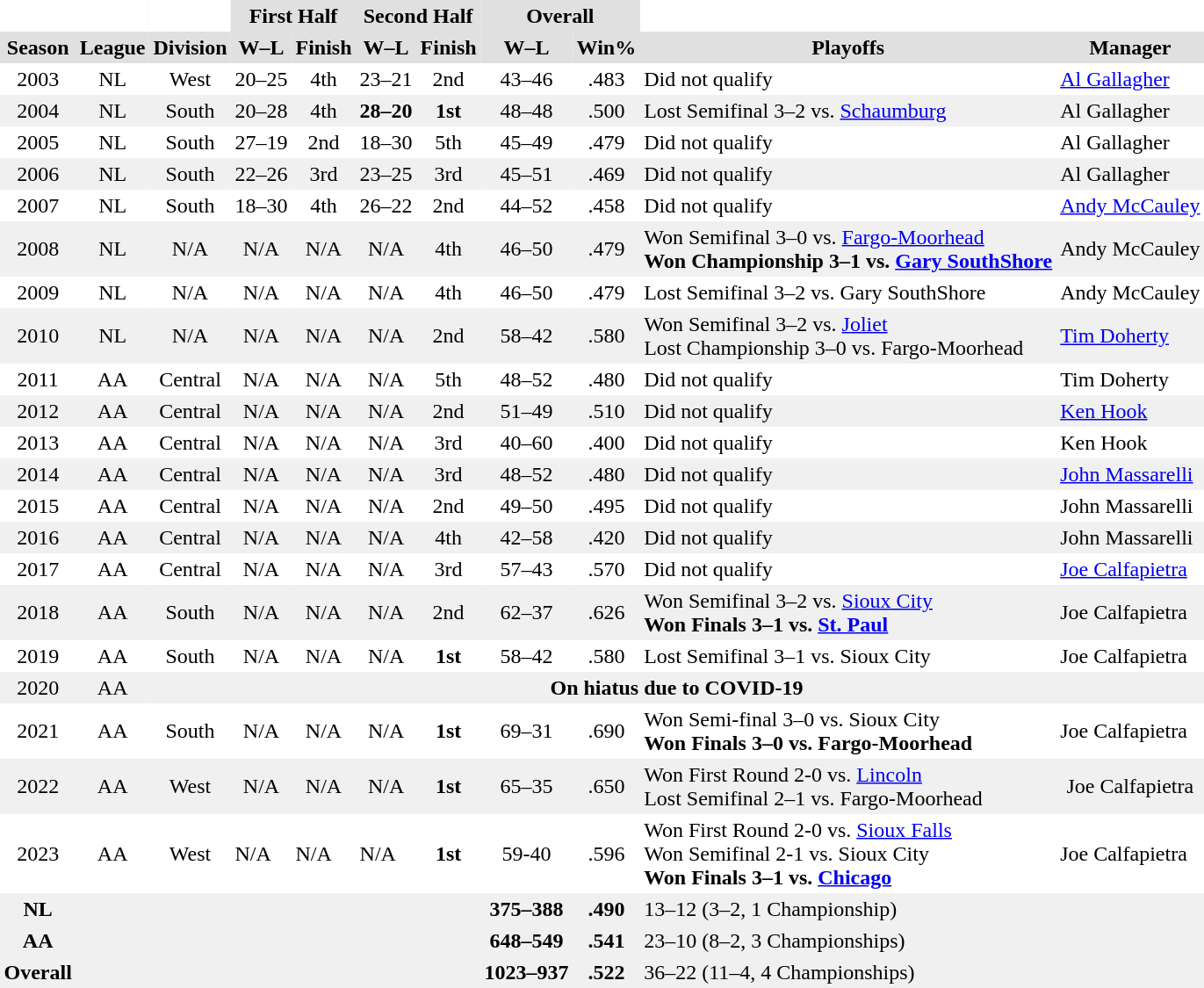<table BORDER="0" CELLPADDING="3" CELLSPACING="0">
<tr ---- ALIGN="center" bgcolor="#e0e0e0">
<th ALIGN="center" colspan="1" bgcolor="#ffffff"></th>
<th ALIGN="center" colspan="1" bgcolor="#ffffff"></th>
<th ALIGN="center" colspan="1" bgcolor="#ffffff"></th>
<th ALIGN="center" colspan="2">First Half</th>
<th ALIGN="center" colspan="2">Second Half</th>
<th ALIGN="center" colspan="2">Overall</th>
<th ALIGN="center" colspan="1" bgcolor="#ffffff"></th>
<th ALIGN="center" colspan="1" bgcolor="#ffffff"></th>
</tr>
<tr ---- ALIGN="center" bgcolor="#e0e0e0">
<th ALIGN="center">Season</th>
<th ALIGN="center">League</th>
<th ALIGN="center">Division</th>
<th ALIGN="center">W–L</th>
<th ALIGN="center">Finish</th>
<th ALIGN="center">W–L</th>
<th ALIGN="center">Finish</th>
<th ALIGN="center">W–L</th>
<th ALIGN="center">Win%</th>
<th ALIGN="center">Playoffs</th>
<th ALIGN="center">Manager</th>
</tr>
<tr ---- ALIGN="center">
<td ALIGN="center">2003</td>
<td ALIGN="center">NL</td>
<td ALIGN="center">West</td>
<td ALIGN="center">20–25</td>
<td ALIGN="center">4th</td>
<td ALIGN="center">23–21</td>
<td ALIGN="center">2nd</td>
<td ALIGN="center">43–46</td>
<td ALIGN="center">.483</td>
<td ALIGN="left">Did not qualify</td>
<td ALIGN="left"><a href='#'>Al Gallagher</a></td>
</tr>
<tr ---- ALIGN="center" bgcolor="#f0f0f0">
<td ALIGN="center">2004</td>
<td ALIGN="center">NL</td>
<td ALIGN="center">South</td>
<td ALIGN="center">20–28</td>
<td ALIGN="center">4th</td>
<td ALIGN="center"><strong>28–20</strong></td>
<td ALIGN="center"><strong>1st</strong></td>
<td ALIGN="center">48–48</td>
<td ALIGN="center">.500</td>
<td ALIGN="left">Lost Semifinal 3–2 vs. <a href='#'>Schaumburg</a></td>
<td ALIGN="left">Al Gallagher</td>
</tr>
<tr ---- ALIGN="center">
<td ALIGN="center">2005</td>
<td ALIGN="center">NL</td>
<td ALIGN="center">South</td>
<td ALIGN="center">27–19</td>
<td ALIGN="center">2nd</td>
<td ALIGN="center">18–30</td>
<td ALIGN="center">5th</td>
<td ALIGN="center">45–49</td>
<td ALIGN="center">.479</td>
<td ALIGN="left">Did not qualify</td>
<td ALIGN="left">Al Gallagher</td>
</tr>
<tr ---- ALIGN="center" bgcolor="#f0f0f0">
<td ALIGN="center">2006</td>
<td ALIGN="center">NL</td>
<td ALIGN="center">South</td>
<td ALIGN="center">22–26</td>
<td ALIGN="center">3rd</td>
<td ALIGN="center">23–25</td>
<td ALIGN="center">3rd</td>
<td ALIGN="center">45–51</td>
<td ALIGN="center">.469</td>
<td ALIGN="left">Did not qualify</td>
<td ALIGN="left">Al Gallagher</td>
</tr>
<tr ---- ALIGN="center">
<td ALIGN="center">2007</td>
<td ALIGN="center">NL</td>
<td ALIGN="center">South</td>
<td ALIGN="center">18–30</td>
<td ALIGN="center">4th</td>
<td ALIGN="center">26–22</td>
<td ALIGN="center">2nd</td>
<td ALIGN="center">44–52</td>
<td ALIGN="center">.458</td>
<td ALIGN="left">Did not qualify</td>
<td ALIGN="left"><a href='#'>Andy McCauley</a></td>
</tr>
<tr ---- ALIGN="center" bgcolor="#f0f0f0">
<td ALIGN="center">2008</td>
<td ALIGN="center">NL</td>
<td ALIGN="center">N/A</td>
<td ALIGN="center">N/A</td>
<td ALIGN="center">N/A</td>
<td align="center">N/A</td>
<td ALIGN="center">4th</td>
<td ALIGN="center">46–50</td>
<td ALIGN="center">.479</td>
<td ALIGN="left">Won Semifinal 3–0 vs. <a href='#'>Fargo-Moorhead</a><br><strong>Won Championship 3–1 vs. <a href='#'>Gary SouthShore</a></strong></td>
<td ALIGN="left">Andy McCauley</td>
</tr>
<tr ---- ALIGN="center">
<td ALIGN="center">2009</td>
<td ALIGN="center">NL</td>
<td ALIGN="center">N/A</td>
<td ALIGN="center">N/A</td>
<td ALIGN="center">N/A</td>
<td align="center">N/A</td>
<td ALIGN="center">4th</td>
<td ALIGN="center">46–50</td>
<td ALIGN="center">.479</td>
<td ALIGN="left">Lost Semifinal 3–2 vs. Gary SouthShore</td>
<td ALIGN="left">Andy McCauley</td>
</tr>
<tr ---- ALIGN="center" bgcolor="#f0f0f0">
<td ALIGN="center">2010</td>
<td ALIGN="center">NL</td>
<td ALIGN="center">N/A</td>
<td ALIGN="center">N/A</td>
<td ALIGN="center">N/A</td>
<td align="center">N/A</td>
<td ALIGN="center">2nd</td>
<td ALIGN="center">58–42</td>
<td ALIGN="center">.580</td>
<td ALIGN="left">Won Semifinal 3–2 vs. <a href='#'>Joliet</a><br>Lost Championship 3–0 vs. Fargo-Moorhead</td>
<td ALIGN="left"><a href='#'>Tim Doherty</a></td>
</tr>
<tr ---- ALIGN="center">
<td ALIGN="center">2011</td>
<td ALIGN="center">AA</td>
<td ALIGN="center">Central</td>
<td ALIGN="center">N/A</td>
<td ALIGN="center">N/A</td>
<td align="center">N/A</td>
<td ALIGN="center">5th</td>
<td ALIGN="center">48–52</td>
<td ALIGN="center">.480</td>
<td ALIGN="left">Did not qualify</td>
<td ALIGN="left">Tim Doherty</td>
</tr>
<tr ---- ALIGN="center" bgcolor="#f0f0f0">
<td ALIGN="center">2012</td>
<td ALIGN="center">AA</td>
<td ALIGN="center">Central</td>
<td ALIGN="center">N/A</td>
<td ALIGN="center">N/A</td>
<td align="center">N/A</td>
<td ALIGN="center">2nd</td>
<td ALIGN="center">51–49</td>
<td ALIGN="center">.510</td>
<td ALIGN="left">Did not qualify</td>
<td ALIGN="left"><a href='#'>Ken Hook</a></td>
</tr>
<tr ---- ALIGN="center">
<td ALIGN="center">2013</td>
<td ALIGN="center">AA</td>
<td ALIGN="center">Central</td>
<td ALIGN="center">N/A</td>
<td ALIGN="center">N/A</td>
<td align="center">N/A</td>
<td ALIGN="center">3rd</td>
<td ALIGN="center">40–60</td>
<td ALIGN="center">.400</td>
<td ALIGN="left">Did not qualify</td>
<td ALIGN="left">Ken Hook</td>
</tr>
<tr ---- ALIGN="center" bgcolor="#f0f0f0">
<td ALIGN="center">2014</td>
<td ALIGN="center">AA</td>
<td ALIGN="center">Central</td>
<td ALIGN="center">N/A</td>
<td ALIGN="center">N/A</td>
<td align="center">N/A</td>
<td ALIGN="center">3rd</td>
<td ALIGN="center">48–52</td>
<td ALIGN="center">.480</td>
<td ALIGN="left">Did not qualify</td>
<td ALIGN="left"><a href='#'>John Massarelli</a></td>
</tr>
<tr ---- ALIGN="center">
<td ALIGN="center">2015</td>
<td ALIGN="center">AA</td>
<td ALIGN="center">Central</td>
<td ALIGN="center">N/A</td>
<td ALIGN="center">N/A</td>
<td align="center">N/A</td>
<td ALIGN="center">2nd</td>
<td ALIGN="center">49–50</td>
<td ALIGN="center">.495</td>
<td ALIGN="left">Did not qualify</td>
<td ALIGN="left">John Massarelli</td>
</tr>
<tr ---- ALIGN="center" bgcolor="#f0f0f0">
<td ALIGN="center">2016</td>
<td ALIGN="center">AA</td>
<td ALIGN="center">Central</td>
<td ALIGN="center">N/A</td>
<td ALIGN="center">N/A</td>
<td align="center">N/A</td>
<td ALIGN="center">4th</td>
<td ALIGN="center">42–58</td>
<td ALIGN="center">.420</td>
<td ALIGN="left">Did not qualify</td>
<td ALIGN="left">John Massarelli</td>
</tr>
<tr ---- ALIGN="center">
<td ALIGN="center">2017</td>
<td ALIGN="center">AA</td>
<td ALIGN="center">Central</td>
<td ALIGN="center">N/A</td>
<td ALIGN="center">N/A</td>
<td align="center">N/A</td>
<td ALIGN="center">3rd</td>
<td ALIGN="center">57–43</td>
<td ALIGN="center">.570</td>
<td ALIGN="left">Did not qualify</td>
<td ALIGN="left"><a href='#'>Joe Calfapietra</a></td>
</tr>
<tr ---- ALIGN="center" bgcolor="#f0f0f0">
<td ALIGN="center">2018</td>
<td ALIGN="center">AA</td>
<td ALIGN="center">South</td>
<td ALIGN="center">N/A</td>
<td ALIGN="center">N/A</td>
<td align="center">N/A</td>
<td ALIGN="center">2nd</td>
<td ALIGN="center">62–37</td>
<td ALIGN="center">.626</td>
<td ALIGN="left">Won Semifinal 3–2 vs. <a href='#'>Sioux City</a><br><strong>Won Finals 3–1 vs. <a href='#'>St. Paul</a></strong></td>
<td ALIGN="left">Joe Calfapietra</td>
</tr>
<tr ---- ALIGN="center">
<td ALIGN="center">2019</td>
<td ALIGN="center">AA</td>
<td ALIGN="center">South</td>
<td ALIGN="center">N/A</td>
<td ALIGN="center">N/A</td>
<td align="center">N/A</td>
<td ALIGN="center"><strong>1st</strong></td>
<td ALIGN="center">58–42</td>
<td align="center">.580</td>
<td ALIGN="left">Lost Semifinal 3–1 vs. Sioux City</td>
<td ALIGN="left">Joe Calfapietra</td>
</tr>
<tr ---- ALIGN="center" bgcolor="#f0f0f0">
<td ALIGN="center">2020</td>
<td ALIGN="center">AA</td>
<td colspan="9" align="center"><strong>On hiatus due to COVID-19</strong></td>
</tr>
<tr ---- ALIGN="center">
<td>2021</td>
<td>AA</td>
<td>South</td>
<td>N/A</td>
<td>N/A</td>
<td>N/A</td>
<td><strong>1st</strong></td>
<td>69–31</td>
<td>.690</td>
<td ALIGN="left">Won Semi-final 3–0 vs. Sioux City<br><strong>Won Finals 3–0 vs. Fargo-Moorhead</strong></td>
<td ALIGN="left">Joe Calfapietra</td>
</tr>
<tr>
</tr>
<tr ---- ALIGN="center" bgcolor="#f0f0f0">
<td ALIGN="center">2022</td>
<td ALIGN="center">AA</td>
<td ALIGN="center">West</td>
<td>N/A</td>
<td>N/A</td>
<td>N/A</td>
<td ALIGN="center"><strong>1st</strong></td>
<td ALIGN="center">65–35</td>
<td ALIGN="center">.650</td>
<td ALIGN="left">Won First Round 2-0 vs. <a href='#'>Lincoln</a><br>Lost Semifinal 2–1 vs. Fargo-Moorhead</td>
<td>Joe Calfapietra</td>
</tr>
<tr>
<td ALIGN="center">2023</td>
<td ALIGN="center">AA</td>
<td ALIGN="center">West</td>
<td>N/A</td>
<td>N/A</td>
<td>N/A</td>
<td ALIGN="center"><strong>1st</strong></td>
<td ALIGN="center">59-40</td>
<td ALIGN="center">.596</td>
<td>Won First Round 2-0 vs. <a href='#'>Sioux Falls</a><br>Won Semifinal 2-1 vs. Sioux City<br><strong>Won Finals 3–1 vs. <a href='#'>Chicago</a></strong></td>
<td>Joe Calfapietra</td>
</tr>
<tr ---- ALIGN="center" bgcolor="#f0f0f0">
<td ALIGN="center"><strong>NL</strong></td>
<td ALIGN="center"></td>
<td ALIGN="center"></td>
<td ALIGN="center"></td>
<td ALIGN="center"></td>
<td ALIGN="center"></td>
<td ALIGN="center"></td>
<td ALIGN="center"><strong>375–388</strong></td>
<td ALIGN="center"><strong>.490</strong></td>
<td ALIGN="left">13–12 (3–2, 1 Championship)</td>
<td ALIGN="left"></td>
</tr>
<tr ---- ALIGN="center" bgcolor="#f0f0f0">
<td ALIGN="center"><strong>AA</strong></td>
<td ALIGN="center"></td>
<td ALIGN="center"></td>
<td ALIGN="center"></td>
<td ALIGN="center"></td>
<td ALIGN="center"></td>
<td ALIGN="center"></td>
<td ALIGN="center"><strong>648–549</strong></td>
<td ALIGN="center"><strong>.541</strong></td>
<td ALIGN="left">23–10 (8–2, 3 Championships)</td>
<td ALIGN="left"></td>
</tr>
<tr ---- ALIGN="center" bgcolor="#f0f0f0">
<td ALIGN="center"><strong>Overall</strong></td>
<td ALIGN="center"></td>
<td ALIGN="center"></td>
<td ALIGN="center"></td>
<td ALIGN="center"></td>
<td ALIGN="center"></td>
<td ALIGN="center"></td>
<td ALIGN="center"><strong>1023–937</strong></td>
<td ALIGN="center"><strong>.522</strong></td>
<td ALIGN="left">36–22 (11–4, 4 Championships)</td>
<td ALIGN="left"></td>
</tr>
</table>
